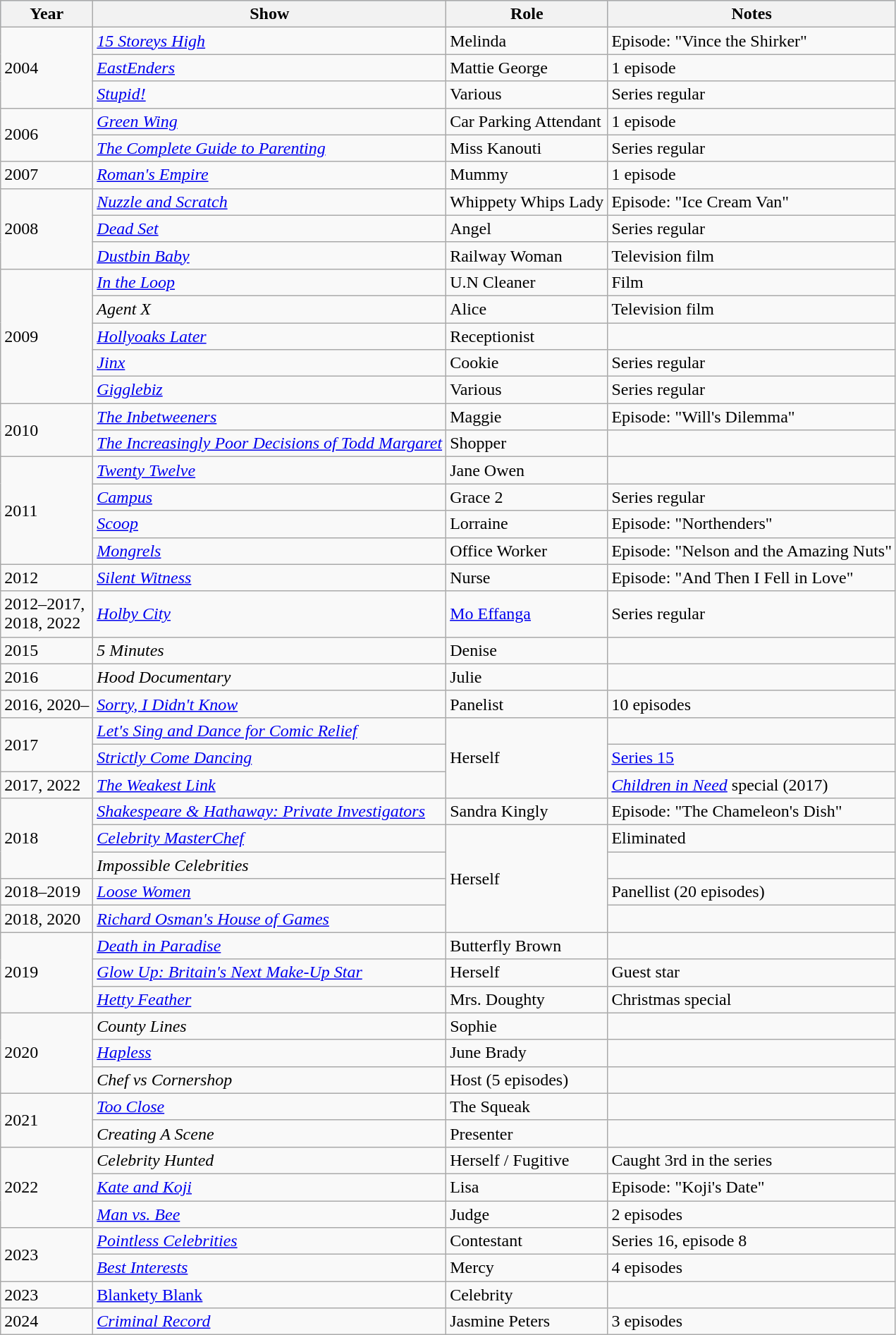<table class="wikitable">
<tr style="background:#b0c4de; text-align:center;">
<th>Year</th>
<th>Show</th>
<th>Role</th>
<th>Notes</th>
</tr>
<tr>
<td rowspan="3">2004</td>
<td><em><a href='#'>15 Storeys High</a></em></td>
<td>Melinda</td>
<td>Episode: "Vince the Shirker"</td>
</tr>
<tr>
<td><em><a href='#'>EastEnders</a></em></td>
<td>Mattie George</td>
<td>1 episode</td>
</tr>
<tr>
<td><em><a href='#'>Stupid!</a></em></td>
<td>Various</td>
<td>Series regular</td>
</tr>
<tr>
<td rowspan="2">2006</td>
<td><em><a href='#'>Green Wing</a></em></td>
<td>Car Parking Attendant</td>
<td>1 episode</td>
</tr>
<tr>
<td><em><a href='#'>The Complete Guide to Parenting</a></em></td>
<td>Miss Kanouti</td>
<td>Series regular</td>
</tr>
<tr>
<td>2007</td>
<td><em><a href='#'>Roman's Empire</a></em></td>
<td>Mummy</td>
<td>1 episode</td>
</tr>
<tr>
<td rowspan="3">2008</td>
<td><em><a href='#'>Nuzzle and Scratch</a></em></td>
<td>Whippety Whips Lady</td>
<td>Episode: "Ice Cream Van"</td>
</tr>
<tr>
<td><em><a href='#'>Dead Set</a></em></td>
<td>Angel</td>
<td>Series regular</td>
</tr>
<tr>
<td><em><a href='#'>Dustbin Baby</a></em></td>
<td>Railway Woman</td>
<td>Television film</td>
</tr>
<tr>
<td rowspan="5">2009</td>
<td><em><a href='#'>In the Loop</a></em></td>
<td>U.N Cleaner</td>
<td>Film</td>
</tr>
<tr>
<td><em>Agent X</em></td>
<td>Alice</td>
<td>Television film</td>
</tr>
<tr>
<td><em><a href='#'>Hollyoaks Later</a></em></td>
<td>Receptionist</td>
<td></td>
</tr>
<tr>
<td><em><a href='#'>Jinx</a></em></td>
<td>Cookie</td>
<td>Series regular</td>
</tr>
<tr>
<td><em><a href='#'>Gigglebiz</a></em></td>
<td>Various</td>
<td>Series regular</td>
</tr>
<tr>
<td rowspan="2">2010</td>
<td><em><a href='#'>The Inbetweeners</a></em></td>
<td>Maggie</td>
<td>Episode: "Will's Dilemma"</td>
</tr>
<tr>
<td><em><a href='#'>The Increasingly Poor Decisions of Todd Margaret</a></em></td>
<td>Shopper</td>
<td></td>
</tr>
<tr>
<td rowspan="4">2011</td>
<td><em><a href='#'>Twenty Twelve</a></em></td>
<td>Jane Owen</td>
<td></td>
</tr>
<tr>
<td><em><a href='#'>Campus</a></em></td>
<td>Grace 2</td>
<td>Series regular</td>
</tr>
<tr>
<td><em><a href='#'>Scoop</a></em></td>
<td>Lorraine</td>
<td>Episode: "Northenders"</td>
</tr>
<tr>
<td><em><a href='#'>Mongrels</a></em></td>
<td>Office Worker</td>
<td>Episode: "Nelson and the Amazing Nuts"</td>
</tr>
<tr>
<td>2012</td>
<td><em><a href='#'>Silent Witness</a></em></td>
<td>Nurse</td>
<td>Episode: "And Then I Fell in Love"</td>
</tr>
<tr>
<td>2012–2017,<br>2018, 2022</td>
<td><em><a href='#'>Holby City</a></em></td>
<td><a href='#'>Mo Effanga</a></td>
<td>Series regular</td>
</tr>
<tr>
<td>2015</td>
<td><em>5 Minutes</em></td>
<td>Denise</td>
<td></td>
</tr>
<tr>
<td>2016</td>
<td><em>Hood Documentary</em></td>
<td>Julie</td>
<td></td>
</tr>
<tr>
<td>2016, 2020–</td>
<td><em><a href='#'>Sorry, I Didn't Know</a></em></td>
<td>Panelist</td>
<td>10 episodes</td>
</tr>
<tr>
<td rowspan="2">2017</td>
<td><em><a href='#'>Let's Sing and Dance for Comic Relief</a></em></td>
<td rowspan="3">Herself</td>
<td></td>
</tr>
<tr>
<td><em><a href='#'>Strictly Come Dancing</a></em></td>
<td><a href='#'>Series 15</a></td>
</tr>
<tr>
<td>2017, 2022</td>
<td><em><a href='#'>The Weakest Link</a></em></td>
<td><em><a href='#'>Children in Need</a></em> special (2017)</td>
</tr>
<tr>
<td rowspan="3">2018</td>
<td><em><a href='#'>Shakespeare & Hathaway: Private Investigators</a></em></td>
<td>Sandra Kingly</td>
<td>Episode: "The Chameleon's Dish"</td>
</tr>
<tr>
<td><em><a href='#'>Celebrity MasterChef</a></em></td>
<td rowspan="4">Herself</td>
<td>Eliminated</td>
</tr>
<tr>
<td><em>Impossible Celebrities</em></td>
<td></td>
</tr>
<tr>
<td>2018–2019</td>
<td><em><a href='#'>Loose Women</a></em></td>
<td>Panellist (20 episodes)</td>
</tr>
<tr>
<td>2018, 2020</td>
<td><em><a href='#'>Richard Osman's House of Games</a></em></td>
<td></td>
</tr>
<tr>
<td rowspan="3">2019</td>
<td><em><a href='#'>Death in Paradise</a></em></td>
<td>Butterfly Brown</td>
<td></td>
</tr>
<tr>
<td><em><a href='#'>Glow Up: Britain's Next Make-Up Star</a></em></td>
<td>Herself</td>
<td>Guest star</td>
</tr>
<tr>
<td><em><a href='#'>Hetty Feather</a></em></td>
<td>Mrs. Doughty</td>
<td>Christmas special</td>
</tr>
<tr>
<td rowspan="3">2020</td>
<td><em>County Lines</em></td>
<td>Sophie</td>
<td></td>
</tr>
<tr>
<td><em><a href='#'>Hapless</a></em></td>
<td>June Brady</td>
<td></td>
</tr>
<tr>
<td><em>Chef vs Cornershop</em></td>
<td>Host (5 episodes)</td>
<td></td>
</tr>
<tr>
<td rowspan="2">2021</td>
<td><em><a href='#'>Too Close</a></em></td>
<td>The Squeak</td>
<td></td>
</tr>
<tr>
<td><em>Creating A Scene</em></td>
<td>Presenter</td>
<td></td>
</tr>
<tr>
<td rowspan="3">2022</td>
<td><em>Celebrity Hunted</em></td>
<td>Herself / Fugitive</td>
<td>Caught 3rd in the series</td>
</tr>
<tr>
<td><em><a href='#'>Kate and Koji</a></em></td>
<td>Lisa</td>
<td>Episode: "Koji's Date"</td>
</tr>
<tr>
<td><em><a href='#'>Man vs. Bee</a></em></td>
<td>Judge</td>
<td>2 episodes</td>
</tr>
<tr>
<td rowspan="2">2023</td>
<td><em><a href='#'>Pointless Celebrities</a></em></td>
<td>Contestant</td>
<td>Series 16, episode 8</td>
</tr>
<tr>
<td><em><a href='#'>Best Interests</a></em></td>
<td>Mercy</td>
<td>4 episodes</td>
</tr>
<tr>
<td>2023</td>
<td><a href='#'>Blankety Blank</a></td>
<td>Celebrity</td>
<td></td>
</tr>
<tr>
<td>2024</td>
<td><em><a href='#'>Criminal Record</a></em></td>
<td>Jasmine Peters</td>
<td>3 episodes</td>
</tr>
</table>
